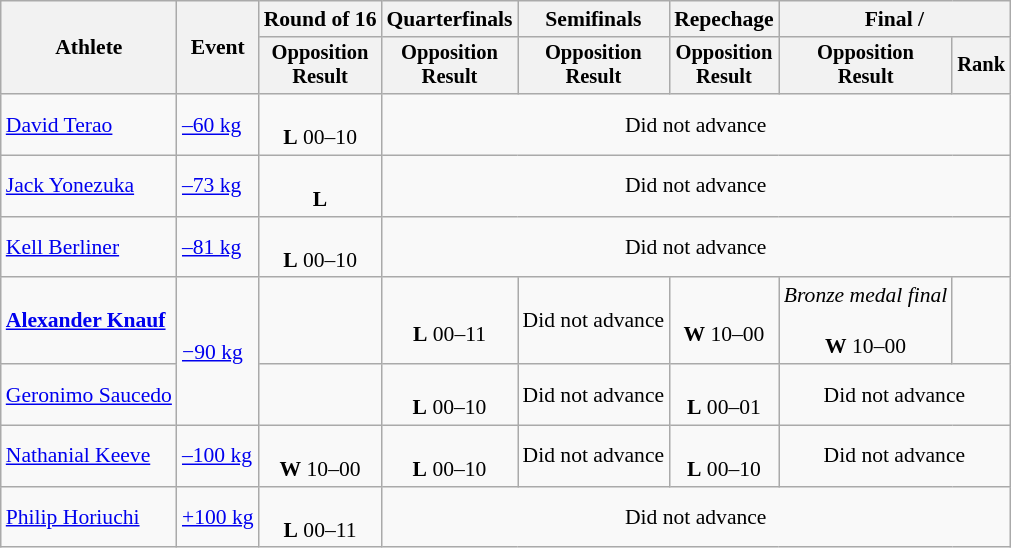<table class=wikitable style=font-size:90%;text-align:center>
<tr>
<th rowspan=2>Athlete</th>
<th rowspan=2>Event</th>
<th>Round of 16</th>
<th>Quarterfinals</th>
<th>Semifinals</th>
<th>Repechage</th>
<th colspan=2>Final / </th>
</tr>
<tr style=font-size:95%>
<th>Opposition<br>Result</th>
<th>Opposition<br>Result</th>
<th>Opposition<br>Result</th>
<th>Opposition<br>Result</th>
<th>Opposition<br>Result</th>
<th>Rank</th>
</tr>
<tr>
<td align=left><a href='#'>David Terao</a></td>
<td align=left><a href='#'>–60 kg</a></td>
<td><br><strong>L</strong> 00–10</td>
<td colspan=5>Did not advance</td>
</tr>
<tr>
<td align=left><a href='#'>Jack Yonezuka</a></td>
<td align=left><a href='#'>–73 kg</a></td>
<td><br><strong>L</strong> </td>
<td colspan=5>Did not advance</td>
</tr>
<tr>
<td align=left><a href='#'>Kell Berliner</a></td>
<td align=left><a href='#'>–81 kg</a></td>
<td><br><strong>L</strong> 00–10</td>
<td colspan=5>Did not advance</td>
</tr>
<tr>
<td align=left><strong><a href='#'>Alexander Knauf</a></strong></td>
<td align=left rowspan=2><a href='#'>−90 kg</a></td>
<td></td>
<td><br><strong>L</strong> 00–11</td>
<td>Did not advance</td>
<td><br><strong>W</strong> 10–00</td>
<td><em>Bronze medal final</em><br><br><strong>W</strong> 10–00</td>
<td></td>
</tr>
<tr>
<td align=left><a href='#'>Geronimo Saucedo</a></td>
<td></td>
<td><br><strong>L</strong> 00–10</td>
<td>Did not advance</td>
<td><br><strong>L</strong> 00–01</td>
<td colspan=2>Did not advance</td>
</tr>
<tr>
<td align=left><a href='#'>Nathanial Keeve</a></td>
<td align=left><a href='#'>–100 kg</a></td>
<td><br><strong>W</strong> 10–00</td>
<td><br><strong>L</strong> 00–10</td>
<td>Did not advance</td>
<td><br><strong>L</strong> 00–10</td>
<td colspan=2>Did not advance</td>
</tr>
<tr>
<td align=left><a href='#'>Philip Horiuchi</a></td>
<td align=left><a href='#'>+100 kg</a></td>
<td><br><strong>L</strong> 00–11</td>
<td colspan=5>Did not advance</td>
</tr>
</table>
